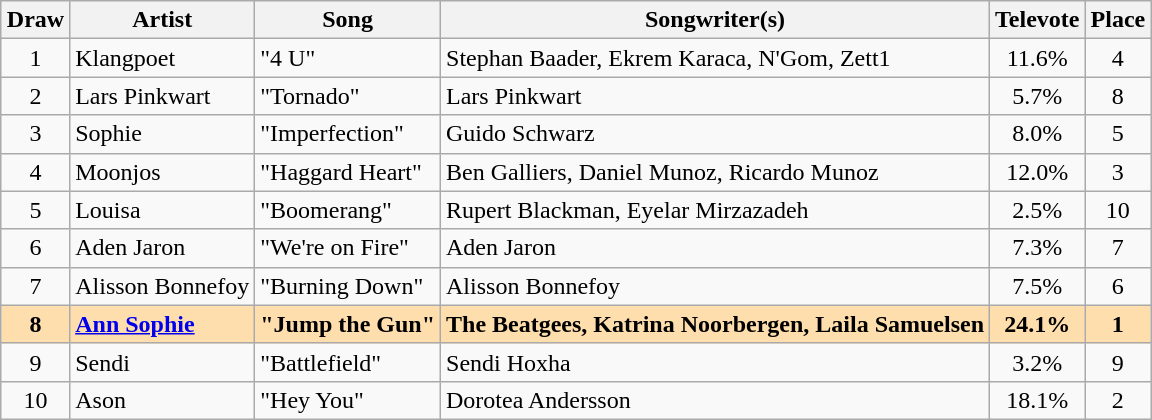<table class="wikitable collapsible" style="text-align:center; margin: 1em auto 1em auto">
<tr>
<th>Draw</th>
<th>Artist</th>
<th>Song</th>
<th>Songwriter(s)</th>
<th>Televote</th>
<th>Place</th>
</tr>
<tr>
<td>1</td>
<td align="left">Klangpoet</td>
<td align="left">"4 U"</td>
<td align="left">Stephan Baader, Ekrem Karaca, N'Gom, Zett1</td>
<td>11.6%</td>
<td>4</td>
</tr>
<tr>
<td>2</td>
<td align="left">Lars Pinkwart</td>
<td align="left">"Tornado"</td>
<td align="left">Lars Pinkwart</td>
<td>5.7%</td>
<td>8</td>
</tr>
<tr>
<td>3</td>
<td align="left">Sophie</td>
<td align="left">"Imperfection"</td>
<td align="left">Guido Schwarz</td>
<td>8.0%</td>
<td>5</td>
</tr>
<tr>
<td>4</td>
<td align="left">Moonjos</td>
<td align="left">"Haggard Heart"</td>
<td align="left">Ben Galliers, Daniel Munoz, Ricardo Munoz</td>
<td>12.0%</td>
<td>3</td>
</tr>
<tr>
<td>5</td>
<td align="left">Louisa</td>
<td align="left">"Boomerang"</td>
<td align="left">Rupert Blackman, Eyelar Mirzazadeh</td>
<td>2.5%</td>
<td>10</td>
</tr>
<tr>
<td>6</td>
<td align="left">Aden Jaron</td>
<td align="left">"We're on Fire"</td>
<td align="left">Aden Jaron</td>
<td>7.3%</td>
<td>7</td>
</tr>
<tr>
<td>7</td>
<td align="left">Alisson Bonnefoy</td>
<td align="left">"Burning Down"</td>
<td align="left">Alisson Bonnefoy</td>
<td>7.5%</td>
<td>6</td>
</tr>
<tr style="font-weight:bold; background:navajowhite;">
<td>8</td>
<td align="left"><a href='#'>Ann Sophie</a></td>
<td align="left">"Jump the Gun"</td>
<td align="left">The Beatgees, Katrina Noorbergen, Laila Samuelsen</td>
<td>24.1%</td>
<td>1</td>
</tr>
<tr>
<td>9</td>
<td align="left">Sendi</td>
<td align="left">"Battlefield"</td>
<td align="left">Sendi Hoxha</td>
<td>3.2%</td>
<td>9</td>
</tr>
<tr>
<td>10</td>
<td align="left">Ason</td>
<td align="left">"Hey You"</td>
<td align="left">Dorotea Andersson</td>
<td>18.1%</td>
<td>2</td>
</tr>
</table>
